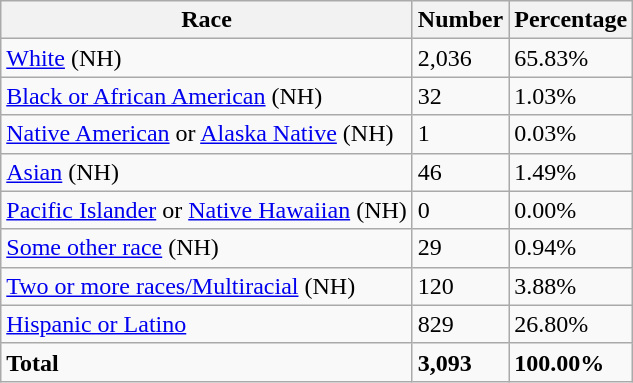<table class="wikitable">
<tr>
<th>Race</th>
<th>Number</th>
<th>Percentage</th>
</tr>
<tr>
<td><a href='#'>White</a> (NH)</td>
<td>2,036</td>
<td>65.83%</td>
</tr>
<tr>
<td><a href='#'>Black or African American</a> (NH)</td>
<td>32</td>
<td>1.03%</td>
</tr>
<tr>
<td><a href='#'>Native American</a> or <a href='#'>Alaska Native</a> (NH)</td>
<td>1</td>
<td>0.03%</td>
</tr>
<tr>
<td><a href='#'>Asian</a> (NH)</td>
<td>46</td>
<td>1.49%</td>
</tr>
<tr>
<td><a href='#'>Pacific Islander</a> or <a href='#'>Native Hawaiian</a> (NH)</td>
<td>0</td>
<td>0.00%</td>
</tr>
<tr>
<td><a href='#'>Some other race</a> (NH)</td>
<td>29</td>
<td>0.94%</td>
</tr>
<tr>
<td><a href='#'>Two or more races/Multiracial</a> (NH)</td>
<td>120</td>
<td>3.88%</td>
</tr>
<tr>
<td><a href='#'>Hispanic or Latino</a></td>
<td>829</td>
<td>26.80%</td>
</tr>
<tr>
<td><strong>Total</strong></td>
<td><strong>3,093</strong></td>
<td><strong>100.00%</strong></td>
</tr>
</table>
